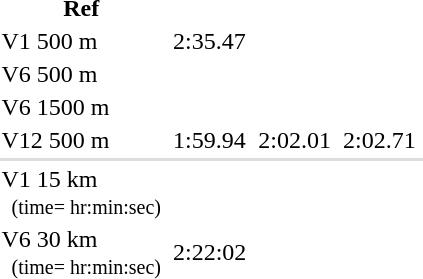<table>
<tr>
<th>Ref</th>
</tr>
<tr>
<td>V1 500 m</td>
<td></td>
<td>2:35.47</td>
<td></td>
<td></td>
<td></td>
<td></td>
<td align=center></td>
</tr>
<tr>
<td>V6 500 m</td>
<td><br></td>
<td></td>
<td><br></td>
<td></td>
<td><br></td>
<td></td>
<td align=center></td>
</tr>
<tr>
<td>V6 1500 m</td>
<td><br></td>
<td></td>
<td><br></td>
<td></td>
<td><br></td>
<td></td>
<td align=center></td>
</tr>
<tr>
<td>V12 500 m</td>
<td><br></td>
<td>1:59.94</td>
<td><br></td>
<td>2:02.01</td>
<td><br></td>
<td>2:02.71</td>
<td align=center></td>
</tr>
<tr bgcolor=#DDDDDD>
<td colspan=8></td>
</tr>
<tr>
<td>V1 15 km<br><small>  (time= hr:min:sec)</small></td>
<td></td>
<td></td>
<td></td>
<td></td>
<td></td>
<td></td>
<td align=center></td>
</tr>
<tr>
<td>V6 30 km<br><small>  (time= hr:min:sec)</small></td>
<td><br></td>
<td>2:22:02 </td>
<td><br></td>
<td></td>
<td><br></td>
<td></td>
<td align=center></td>
</tr>
</table>
